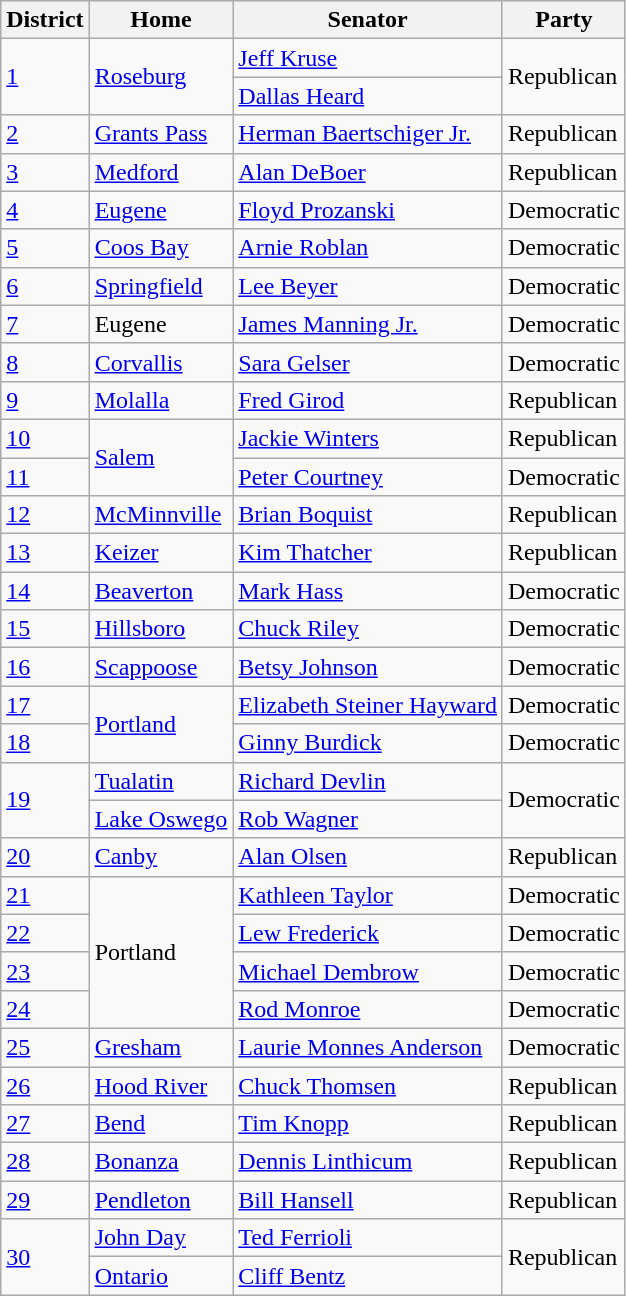<table class="wikitable">
<tr>
<th>District</th>
<th>Home</th>
<th>Senator</th>
<th>Party</th>
</tr>
<tr>
<td rowspan=2><a href='#'>1</a></td>
<td rowspan=2><a href='#'>Roseburg</a></td>
<td><a href='#'>Jeff Kruse</a></td>
<td rowspan=2 >Republican</td>
</tr>
<tr>
<td><a href='#'>Dallas Heard</a></td>
</tr>
<tr>
<td><a href='#'>2</a></td>
<td><a href='#'>Grants Pass</a></td>
<td><a href='#'>Herman Baertschiger Jr.</a></td>
<td>Republican</td>
</tr>
<tr>
<td><a href='#'>3</a></td>
<td><a href='#'>Medford</a></td>
<td><a href='#'>Alan DeBoer</a></td>
<td>Republican</td>
</tr>
<tr>
<td><a href='#'>4</a></td>
<td><a href='#'>Eugene</a></td>
<td><a href='#'>Floyd Prozanski</a></td>
<td>Democratic</td>
</tr>
<tr>
<td><a href='#'>5</a></td>
<td><a href='#'>Coos Bay</a></td>
<td><a href='#'>Arnie Roblan</a></td>
<td>Democratic</td>
</tr>
<tr>
<td><a href='#'>6</a></td>
<td><a href='#'>Springfield</a></td>
<td><a href='#'>Lee Beyer</a></td>
<td>Democratic</td>
</tr>
<tr>
<td><a href='#'>7</a></td>
<td>Eugene</td>
<td><a href='#'>James Manning Jr.</a></td>
<td>Democratic</td>
</tr>
<tr>
<td><a href='#'>8</a></td>
<td><a href='#'>Corvallis</a></td>
<td><a href='#'>Sara Gelser</a></td>
<td>Democratic</td>
</tr>
<tr>
<td><a href='#'>9</a></td>
<td><a href='#'>Molalla</a></td>
<td><a href='#'>Fred Girod</a></td>
<td>Republican</td>
</tr>
<tr>
<td><a href='#'>10</a></td>
<td rowspan="2"><a href='#'>Salem</a></td>
<td><a href='#'>Jackie Winters</a></td>
<td>Republican</td>
</tr>
<tr>
<td><a href='#'>11</a></td>
<td><a href='#'>Peter Courtney</a></td>
<td>Democratic</td>
</tr>
<tr>
<td><a href='#'>12</a></td>
<td><a href='#'>McMinnville</a></td>
<td><a href='#'>Brian Boquist</a></td>
<td>Republican</td>
</tr>
<tr>
<td><a href='#'>13</a></td>
<td><a href='#'>Keizer</a></td>
<td><a href='#'>Kim Thatcher</a></td>
<td>Republican</td>
</tr>
<tr>
<td><a href='#'>14</a></td>
<td><a href='#'>Beaverton</a></td>
<td><a href='#'>Mark Hass</a></td>
<td>Democratic</td>
</tr>
<tr>
<td><a href='#'>15</a></td>
<td><a href='#'>Hillsboro</a></td>
<td><a href='#'>Chuck Riley</a></td>
<td>Democratic</td>
</tr>
<tr>
<td><a href='#'>16</a></td>
<td><a href='#'>Scappoose</a></td>
<td><a href='#'>Betsy Johnson</a></td>
<td>Democratic</td>
</tr>
<tr>
<td><a href='#'>17</a></td>
<td rowspan="2"><a href='#'>Portland</a></td>
<td><a href='#'>Elizabeth Steiner Hayward</a></td>
<td>Democratic</td>
</tr>
<tr>
<td><a href='#'>18</a></td>
<td><a href='#'>Ginny Burdick</a></td>
<td>Democratic</td>
</tr>
<tr>
<td rowspan=2><a href='#'>19</a></td>
<td><a href='#'>Tualatin</a></td>
<td><a href='#'>Richard Devlin</a></td>
<td rowspan=2 >Democratic</td>
</tr>
<tr>
<td><a href='#'>Lake Oswego</a></td>
<td><a href='#'>Rob Wagner</a></td>
</tr>
<tr>
<td><a href='#'>20</a></td>
<td><a href='#'>Canby</a></td>
<td><a href='#'>Alan Olsen</a></td>
<td>Republican</td>
</tr>
<tr>
<td><a href='#'>21</a></td>
<td rowspan="4">Portland</td>
<td><a href='#'>Kathleen Taylor</a></td>
<td>Democratic</td>
</tr>
<tr>
<td><a href='#'>22</a></td>
<td><a href='#'>Lew Frederick</a></td>
<td>Democratic</td>
</tr>
<tr>
<td><a href='#'>23</a></td>
<td><a href='#'>Michael Dembrow</a></td>
<td>Democratic</td>
</tr>
<tr>
<td><a href='#'>24</a></td>
<td><a href='#'>Rod Monroe</a></td>
<td>Democratic</td>
</tr>
<tr>
<td><a href='#'>25</a></td>
<td><a href='#'>Gresham</a></td>
<td><a href='#'>Laurie Monnes Anderson</a></td>
<td>Democratic</td>
</tr>
<tr>
<td><a href='#'>26</a></td>
<td><a href='#'>Hood River</a></td>
<td><a href='#'>Chuck Thomsen</a></td>
<td>Republican</td>
</tr>
<tr>
<td><a href='#'>27</a></td>
<td><a href='#'>Bend</a></td>
<td><a href='#'>Tim Knopp</a></td>
<td>Republican</td>
</tr>
<tr>
<td><a href='#'>28</a></td>
<td><a href='#'>Bonanza</a></td>
<td><a href='#'>Dennis Linthicum</a></td>
<td>Republican</td>
</tr>
<tr>
<td><a href='#'>29</a></td>
<td><a href='#'>Pendleton</a></td>
<td><a href='#'>Bill Hansell</a></td>
<td>Republican</td>
</tr>
<tr>
<td rowspan=2><a href='#'>30</a></td>
<td><a href='#'>John Day</a></td>
<td><a href='#'>Ted Ferrioli</a></td>
<td rowspan=2 >Republican</td>
</tr>
<tr>
<td><a href='#'>Ontario</a></td>
<td><a href='#'>Cliff Bentz</a></td>
</tr>
</table>
